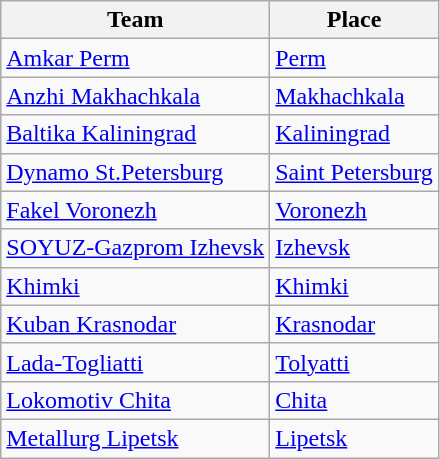<table class="wikitable">
<tr>
<th>Team</th>
<th>Place</th>
</tr>
<tr>
<td><a href='#'>Amkar Perm</a></td>
<td><a href='#'>Perm</a></td>
</tr>
<tr>
<td><a href='#'>Anzhi Makhachkala</a></td>
<td><a href='#'>Makhachkala</a></td>
</tr>
<tr>
<td><a href='#'>Baltika Kaliningrad</a></td>
<td><a href='#'>Kaliningrad</a></td>
</tr>
<tr>
<td><a href='#'>Dynamo St.Petersburg</a></td>
<td><a href='#'>Saint Petersburg</a></td>
</tr>
<tr>
<td><a href='#'>Fakel Voronezh</a></td>
<td><a href='#'>Voronezh</a></td>
</tr>
<tr>
<td><a href='#'>SOYUZ-Gazprom Izhevsk</a></td>
<td><a href='#'>Izhevsk</a></td>
</tr>
<tr>
<td><a href='#'>Khimki</a></td>
<td><a href='#'>Khimki</a></td>
</tr>
<tr>
<td><a href='#'>Kuban Krasnodar</a></td>
<td><a href='#'>Krasnodar</a></td>
</tr>
<tr>
<td><a href='#'>Lada-Togliatti</a></td>
<td><a href='#'>Tolyatti</a></td>
</tr>
<tr>
<td><a href='#'>Lokomotiv Chita</a></td>
<td><a href='#'>Chita</a></td>
</tr>
<tr>
<td><a href='#'>Metallurg Lipetsk</a></td>
<td><a href='#'>Lipetsk</a></td>
</tr>
</table>
